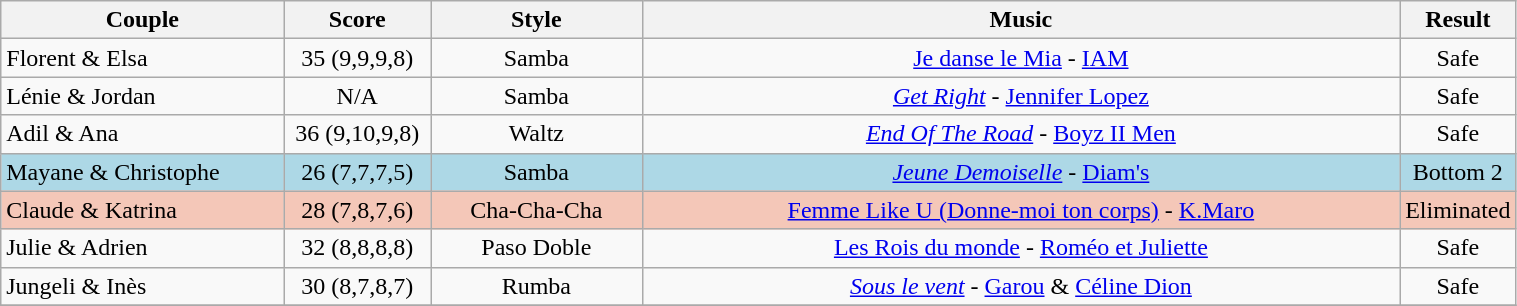<table class="wikitable" style="width:80%;">
<tr>
<th style="width:20%;">Couple</th>
<th style="width:10%;">Score</th>
<th style="width:15%;">Style</th>
<th style="width:60%;">Music</th>
<th style="width:60%;">Result</th>
</tr>
<tr>
<td>Florent & Elsa</td>
<td style="text-align:center;">35 (9,9,9,8)</td>
<td style="text-align:center;">Samba</td>
<td style="text-align:center;"><em><a href='#'></em>Je danse le Mia<em></a></em> - <a href='#'>IAM</a></td>
<td style="text-align:center;">Safe</td>
</tr>
<tr>
<td>Lénie & Jordan</td>
<td style="text-align:center;">N/A</td>
<td style="text-align:center;">Samba</td>
<td style="text-align:center;"><em><a href='#'>Get Right</a></em> - <a href='#'>Jennifer Lopez</a></td>
<td style="text-align:center;">Safe</td>
</tr>
<tr>
<td>Adil & Ana</td>
<td style="text-align:center;">36 (9,10,9,8)</td>
<td style="text-align:center;">Waltz</td>
<td style="text-align:center;"><em><a href='#'>End Of The Road</a></em> - <a href='#'>Boyz II Men</a></td>
<td style="text-align:center;">Safe</td>
</tr>
<tr style="background:lightblue">
<td>Mayane & Christophe</td>
<td style="text-align:center;">26 (7,7,7,5)</td>
<td style="text-align:center;">Samba</td>
<td style="text-align:center;"><em><a href='#'>Jeune Demoiselle</a></em> - <a href='#'>Diam's</a></td>
<td style="text-align:center;">Bottom 2</td>
</tr>
<tr style="background:#f4c7b8;">
<td>Claude & Katrina</td>
<td style="text-align:center;">28 (7,8,7,6)</td>
<td style="text-align:center;">Cha-Cha-Cha</td>
<td style="text-align:center;"><em><a href='#'></em>Femme Like U (Donne-moi ton corps)<em></a></em> - <a href='#'>K.Maro</a></td>
<td style="text-align:center;">Eliminated</td>
</tr>
<tr>
<td>Julie & Adrien</td>
<td style="text-align:center;">32 (8,8,8,8)</td>
<td style="text-align:center;">Paso Doble</td>
<td style="text-align:center;"><em><a href='#'></em>Les Rois du monde<em></a></em> - <a href='#'>Roméo et Juliette</a></td>
<td style="text-align:center;">Safe</td>
</tr>
<tr>
<td>Jungeli & Inès</td>
<td style="text-align:center;">30 (8,7,8,7)</td>
<td style="text-align:center;">Rumba</td>
<td style="text-align:center;"><em><a href='#'>Sous le vent</a></em> - <a href='#'>Garou</a> & <a href='#'>Céline Dion</a></td>
<td style="text-align:center;">Safe</td>
</tr>
<tr>
</tr>
</table>
